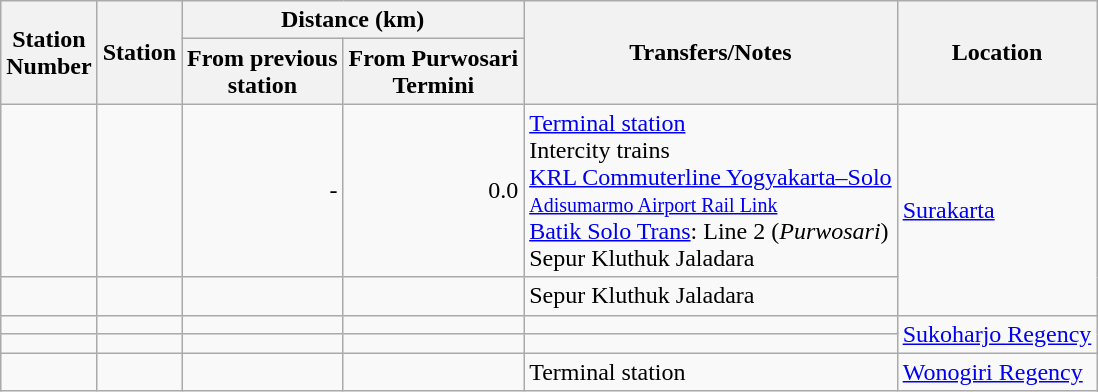<table rules="all" class="wikitable">
<tr>
<th rowspan="2">Station<br>Number</th>
<th rowspan="2">Station</th>
<th colspan="2">Distance (km)</th>
<th rowspan="2">Transfers/Notes</th>
<th rowspan="2">Location</th>
</tr>
<tr>
<th>From previous<br>station</th>
<th>From Purwosari<br>Termini</th>
</tr>
<tr>
<td><br><br></td>
<td></td>
<td style="text-align: right;">-</td>
<td style="text-align: right;">0.0</td>
<td><a href='#'>Terminal station</a><br> Intercity trains<br> <a href='#'>KRL Commuterline Yogyakarta–Solo</a><br><small> <a href='#'>Adisumarmo Airport Rail Link</a></small><br> <a href='#'>Batik Solo Trans</a>: Line 2 (<em>Purwosari</em>)<br> Sepur Kluthuk Jaladara</td>
<td rowspan="2"><a href='#'>Surakarta</a></td>
</tr>
<tr>
<td></td>
<td></td>
<td style="text-align: right;"></td>
<td style="text-align: right;"></td>
<td> Sepur Kluthuk Jaladara</td>
</tr>
<tr>
<td></td>
<td></td>
<td style="text-align: right;"></td>
<td style="text-align: right;"></td>
<td></td>
<td rowspan="2"><a href='#'>Sukoharjo Regency</a></td>
</tr>
<tr>
<td></td>
<td></td>
<td style="text-align: right;"></td>
<td style="text-align: right;"></td>
<td></td>
</tr>
<tr>
<td></td>
<td></td>
<td style="text-align: right;"></td>
<td style="text-align: right;"></td>
<td>Terminal station</td>
<td><a href='#'>Wonogiri Regency</a></td>
</tr>
</table>
